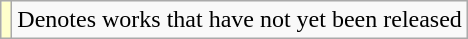<table class="wikitable">
<tr>
<td style="background:#FFFFCC;"></td>
<td>Denotes works that have not yet been released</td>
</tr>
</table>
